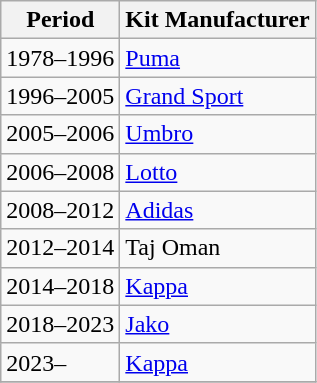<table class="wikitable" style="text-align: left">
<tr>
<th>Period</th>
<th>Kit Manufacturer</th>
</tr>
<tr>
<td>1978–1996</td>
<td> <a href='#'>Puma</a></td>
</tr>
<tr>
<td>1996–2005</td>
<td> <a href='#'>Grand Sport</a></td>
</tr>
<tr>
<td>2005–2006</td>
<td> <a href='#'>Umbro</a></td>
</tr>
<tr>
<td>2006–2008</td>
<td> <a href='#'>Lotto</a></td>
</tr>
<tr>
<td>2008–2012</td>
<td> <a href='#'>Adidas</a></td>
</tr>
<tr>
<td>2012–2014</td>
<td> Taj Oman</td>
</tr>
<tr>
<td>2014–2018</td>
<td> <a href='#'>Kappa</a></td>
</tr>
<tr>
<td>2018–2023</td>
<td> <a href='#'>Jako</a></td>
</tr>
<tr>
<td>2023–</td>
<td> <a href='#'>Kappa</a></td>
</tr>
<tr>
</tr>
</table>
